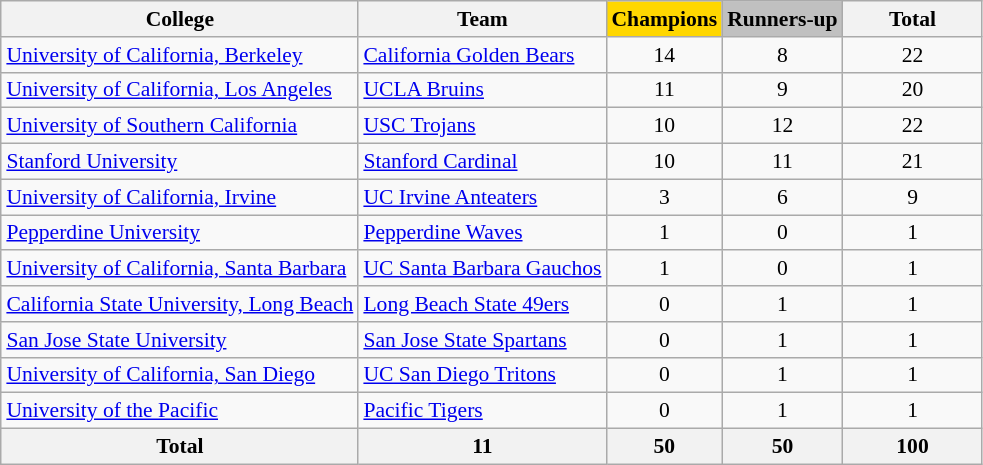<table class="wikitable sortable" style="text-align: center; font-size: 90%; margin-left: 1em;">
<tr>
<th>College</th>
<th>Team</th>
<th style="background-color: gold;">Champions</th>
<th style="background-color: silver;">Runners-up</th>
<th style="width: 6em;">Total</th>
</tr>
<tr>
<td style="text-align: left;"><a href='#'>University of California, Berkeley</a></td>
<td style="text-align: left;"><a href='#'>California Golden Bears</a></td>
<td>14</td>
<td>8</td>
<td>22</td>
</tr>
<tr>
<td style="text-align: left;"><a href='#'>University of California, Los Angeles</a></td>
<td style="text-align: left;"><a href='#'>UCLA Bruins</a></td>
<td>11</td>
<td>9</td>
<td>20</td>
</tr>
<tr>
<td style="text-align: left;"><a href='#'>University of Southern California</a></td>
<td style="text-align: left;"><a href='#'>USC Trojans</a></td>
<td>10</td>
<td>12</td>
<td>22</td>
</tr>
<tr>
<td style="text-align: left;"><a href='#'>Stanford University</a></td>
<td style="text-align: left;"><a href='#'>Stanford Cardinal</a></td>
<td>10</td>
<td>11</td>
<td>21</td>
</tr>
<tr>
<td style="text-align: left;"><a href='#'>University of California, Irvine</a></td>
<td style="text-align: left;"><a href='#'>UC Irvine Anteaters</a></td>
<td>3</td>
<td>6</td>
<td>9</td>
</tr>
<tr>
<td style="text-align: left;"><a href='#'>Pepperdine University</a></td>
<td style="text-align: left;"><a href='#'>Pepperdine Waves</a></td>
<td>1</td>
<td>0</td>
<td>1</td>
</tr>
<tr>
<td style="text-align: left;"><a href='#'>University of California, Santa Barbara</a></td>
<td style="text-align: left;"><a href='#'>UC Santa Barbara Gauchos</a></td>
<td>1</td>
<td>0</td>
<td>1</td>
</tr>
<tr>
<td style="text-align: left;"><a href='#'>California State University, Long Beach</a></td>
<td style="text-align: left;"><a href='#'>Long Beach State 49ers</a></td>
<td>0</td>
<td>1</td>
<td>1</td>
</tr>
<tr>
<td style="text-align: left;"><a href='#'>San Jose State University</a></td>
<td style="text-align: left;"><a href='#'>San Jose State Spartans</a></td>
<td>0</td>
<td>1</td>
<td>1</td>
</tr>
<tr>
<td style="text-align: left;"><a href='#'>University of California, San Diego</a></td>
<td style="text-align: left;"><a href='#'>UC San Diego Tritons</a></td>
<td>0</td>
<td>1</td>
<td>1</td>
</tr>
<tr>
<td style="text-align: left;"><a href='#'>University of the Pacific</a></td>
<td style="text-align: left;"><a href='#'>Pacific Tigers</a></td>
<td>0</td>
<td>1</td>
<td>1</td>
</tr>
<tr>
<th>Total</th>
<th>11</th>
<th>50</th>
<th>50</th>
<th>100</th>
</tr>
</table>
